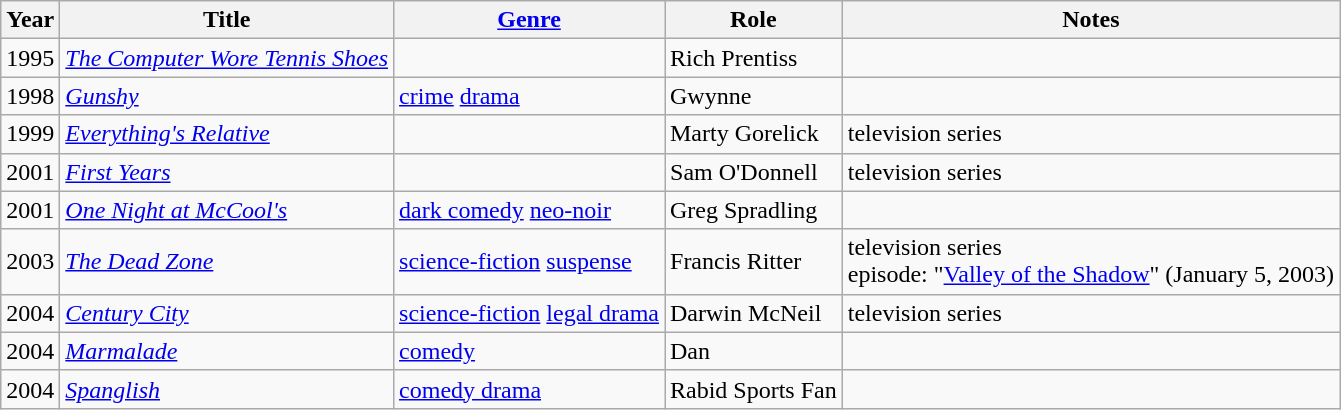<table class="wikitable sortable">
<tr>
<th>Year</th>
<th>Title</th>
<th><a href='#'>Genre</a></th>
<th>Role</th>
<th class="unsortable">Notes</th>
</tr>
<tr>
<td>1995</td>
<td><em><a href='#'>The Computer Wore Tennis Shoes</a></em></td>
<td></td>
<td>Rich Prentiss</td>
<td></td>
</tr>
<tr>
<td>1998</td>
<td><em><a href='#'>Gunshy</a></em></td>
<td><a href='#'>crime</a> <a href='#'>drama</a></td>
<td>Gwynne</td>
<td></td>
</tr>
<tr>
<td>1999</td>
<td><em><a href='#'>Everything's Relative</a></em></td>
<td></td>
<td>Marty Gorelick</td>
<td>television series</td>
</tr>
<tr>
<td>2001</td>
<td><em><a href='#'>First Years</a></em></td>
<td></td>
<td>Sam O'Donnell</td>
<td>television series</td>
</tr>
<tr>
<td>2001</td>
<td><em><a href='#'>One Night at McCool's</a></em></td>
<td><a href='#'>dark comedy</a> <a href='#'>neo-noir</a></td>
<td>Greg Spradling</td>
<td></td>
</tr>
<tr>
<td>2003</td>
<td><em><a href='#'>The Dead Zone</a></em></td>
<td><a href='#'>science-fiction</a> <a href='#'>suspense</a></td>
<td>Francis Ritter</td>
<td>television series<br>episode: "<a href='#'>Valley of the Shadow</a>" (January 5, 2003)</td>
</tr>
<tr>
<td>2004</td>
<td><em><a href='#'>Century City</a></em></td>
<td><a href='#'>science-fiction</a> <a href='#'>legal drama</a></td>
<td>Darwin McNeil</td>
<td>television series</td>
</tr>
<tr>
<td>2004</td>
<td><em><a href='#'>Marmalade</a></em></td>
<td><a href='#'>comedy</a></td>
<td>Dan</td>
<td></td>
</tr>
<tr>
<td>2004</td>
<td><em><a href='#'>Spanglish</a></em></td>
<td><a href='#'>comedy drama</a></td>
<td>Rabid Sports Fan</td>
<td></td>
</tr>
</table>
